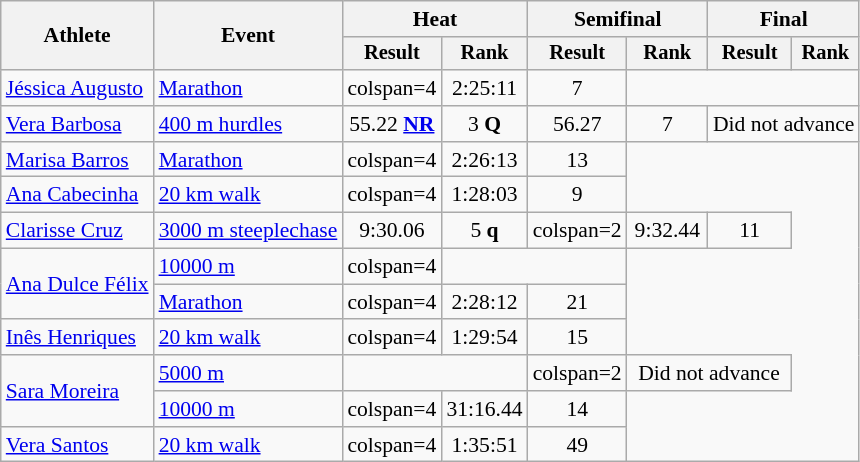<table class="wikitable" style="font-size:90%">
<tr>
<th rowspan="2">Athlete</th>
<th rowspan="2">Event</th>
<th colspan="2">Heat</th>
<th colspan="2">Semifinal</th>
<th colspan="2">Final</th>
</tr>
<tr style="font-size:95%">
<th>Result</th>
<th>Rank</th>
<th>Result</th>
<th>Rank</th>
<th>Result</th>
<th>Rank</th>
</tr>
<tr align=center>
<td align=left><a href='#'>Jéssica Augusto</a></td>
<td align=left><a href='#'>Marathon</a></td>
<td>colspan=4 </td>
<td>2:25:11</td>
<td>7</td>
</tr>
<tr align=center>
<td align=left><a href='#'>Vera Barbosa</a></td>
<td align=left><a href='#'>400 m hurdles</a></td>
<td>55.22 <strong><a href='#'>NR</a></strong></td>
<td>3 <strong>Q</strong></td>
<td>56.27</td>
<td>7</td>
<td colspan=2>Did not advance</td>
</tr>
<tr align=center>
<td align=left><a href='#'>Marisa Barros</a></td>
<td align=left><a href='#'>Marathon</a></td>
<td>colspan=4 </td>
<td>2:26:13</td>
<td>13</td>
</tr>
<tr align=center>
<td align=left><a href='#'>Ana Cabecinha</a></td>
<td align=left><a href='#'>20 km walk</a></td>
<td>colspan=4 </td>
<td>1:28:03</td>
<td>9</td>
</tr>
<tr align=center>
<td align=left><a href='#'>Clarisse Cruz</a></td>
<td align=left><a href='#'>3000 m steeplechase</a></td>
<td>9:30.06</td>
<td>5 <strong>q</strong></td>
<td>colspan=2 </td>
<td>9:32.44</td>
<td>11</td>
</tr>
<tr align=center>
<td align=left rowspan=2><a href='#'>Ana Dulce Félix</a></td>
<td align=left><a href='#'>10000 m</a></td>
<td>colspan=4 </td>
<td colspan=2></td>
</tr>
<tr align=center>
<td align=left><a href='#'>Marathon</a></td>
<td>colspan=4 </td>
<td>2:28:12</td>
<td>21</td>
</tr>
<tr align=center>
<td align=left><a href='#'>Inês Henriques</a></td>
<td align=left><a href='#'>20 km walk</a></td>
<td>colspan=4 </td>
<td>1:29:54</td>
<td>15</td>
</tr>
<tr align=center>
<td align=left rowspan=2><a href='#'>Sara Moreira</a></td>
<td align=left><a href='#'>5000 m</a></td>
<td colspan=2></td>
<td>colspan=2 </td>
<td colspan=2>Did not advance</td>
</tr>
<tr align=center>
<td align=left><a href='#'>10000 m</a></td>
<td>colspan=4 </td>
<td>31:16.44</td>
<td>14</td>
</tr>
<tr align=center>
<td align=left><a href='#'>Vera Santos</a></td>
<td align=left><a href='#'>20 km walk</a></td>
<td>colspan=4 </td>
<td>1:35:51</td>
<td>49</td>
</tr>
</table>
